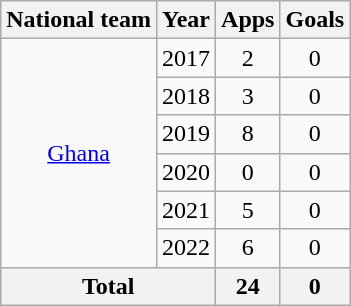<table class=wikitable style=text-align:center>
<tr>
<th>National team</th>
<th>Year</th>
<th>Apps</th>
<th>Goals</th>
</tr>
<tr>
<td rowspan=6><a href='#'>Ghana</a></td>
<td>2017</td>
<td>2</td>
<td>0</td>
</tr>
<tr>
<td>2018</td>
<td>3</td>
<td>0</td>
</tr>
<tr>
<td>2019</td>
<td>8</td>
<td>0</td>
</tr>
<tr>
<td>2020</td>
<td>0</td>
<td>0</td>
</tr>
<tr>
<td>2021</td>
<td>5</td>
<td>0</td>
</tr>
<tr>
<td>2022</td>
<td>6</td>
<td>0</td>
</tr>
<tr>
<th colspan=2>Total</th>
<th>24</th>
<th>0</th>
</tr>
</table>
